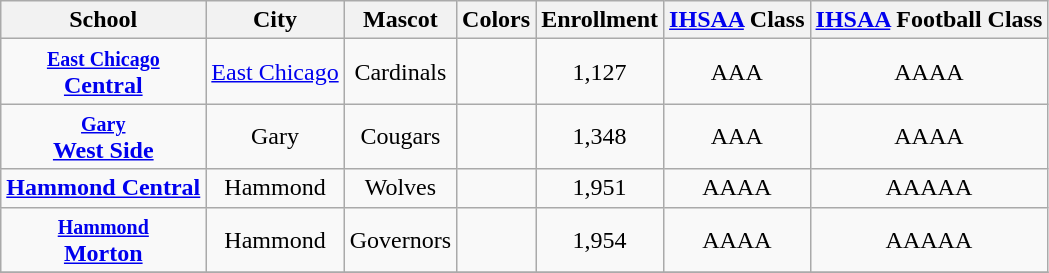<table class="wikitable" style="text-align:center;">
<tr>
<th>School</th>
<th>City</th>
<th>Mascot</th>
<th>Colors</th>
<th>Enrollment</th>
<th><a href='#'>IHSAA</a> Class</th>
<th><a href='#'>IHSAA</a> Football Class</th>
</tr>
<tr>
<td><small><strong><a href='#'>East Chicago</a></strong></small><br><strong><a href='#'>Central</a></strong></td>
<td><a href='#'>East Chicago</a></td>
<td>Cardinals</td>
<td> </td>
<td>1,127</td>
<td>AAA</td>
<td>AAAA</td>
</tr>
<tr>
<td><small><strong><a href='#'>Gary</a></strong></small><br><strong><a href='#'>West Side</a></strong></td>
<td>Gary</td>
<td>Cougars</td>
<td> </td>
<td>1,348</td>
<td>AAA</td>
<td>AAAA</td>
</tr>
<tr>
<td><strong><a href='#'>Hammond Central</a></strong></td>
<td>Hammond</td>
<td>Wolves</td>
<td> </td>
<td>1,951</td>
<td>AAAA</td>
<td>AAAAA</td>
</tr>
<tr>
<td><strong><a href='#'><small>Hammond</small><br> Morton</a></strong></td>
<td>Hammond</td>
<td>Governors</td>
<td>  </td>
<td>1,954</td>
<td>AAAA</td>
<td>AAAAA</td>
</tr>
<tr>
</tr>
</table>
